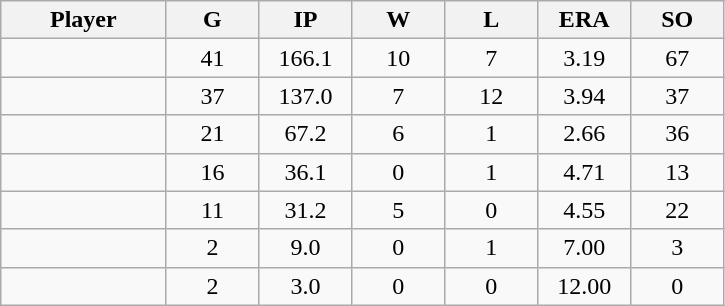<table class="wikitable sortable">
<tr>
<th bgcolor="#DDDDFF" width="16%">Player</th>
<th bgcolor="#DDDDFF" width="9%">G</th>
<th bgcolor="#DDDDFF" width="9%">IP</th>
<th bgcolor="#DDDDFF" width="9%">W</th>
<th bgcolor="#DDDDFF" width="9%">L</th>
<th bgcolor="#DDDDFF" width="9%">ERA</th>
<th bgcolor="#DDDDFF" width="9%">SO</th>
</tr>
<tr align="center">
<td></td>
<td>41</td>
<td>166.1</td>
<td>10</td>
<td>7</td>
<td>3.19</td>
<td>67</td>
</tr>
<tr align="center">
<td></td>
<td>37</td>
<td>137.0</td>
<td>7</td>
<td>12</td>
<td>3.94</td>
<td>37</td>
</tr>
<tr align="center">
<td></td>
<td>21</td>
<td>67.2</td>
<td>6</td>
<td>1</td>
<td>2.66</td>
<td>36</td>
</tr>
<tr align="center">
<td></td>
<td>16</td>
<td>36.1</td>
<td>0</td>
<td>1</td>
<td>4.71</td>
<td>13</td>
</tr>
<tr align="center">
<td></td>
<td>11</td>
<td>31.2</td>
<td>5</td>
<td>0</td>
<td>4.55</td>
<td>22</td>
</tr>
<tr align="center">
<td></td>
<td>2</td>
<td>9.0</td>
<td>0</td>
<td>1</td>
<td>7.00</td>
<td>3</td>
</tr>
<tr align="center">
<td></td>
<td>2</td>
<td>3.0</td>
<td>0</td>
<td>0</td>
<td>12.00</td>
<td>0</td>
</tr>
</table>
